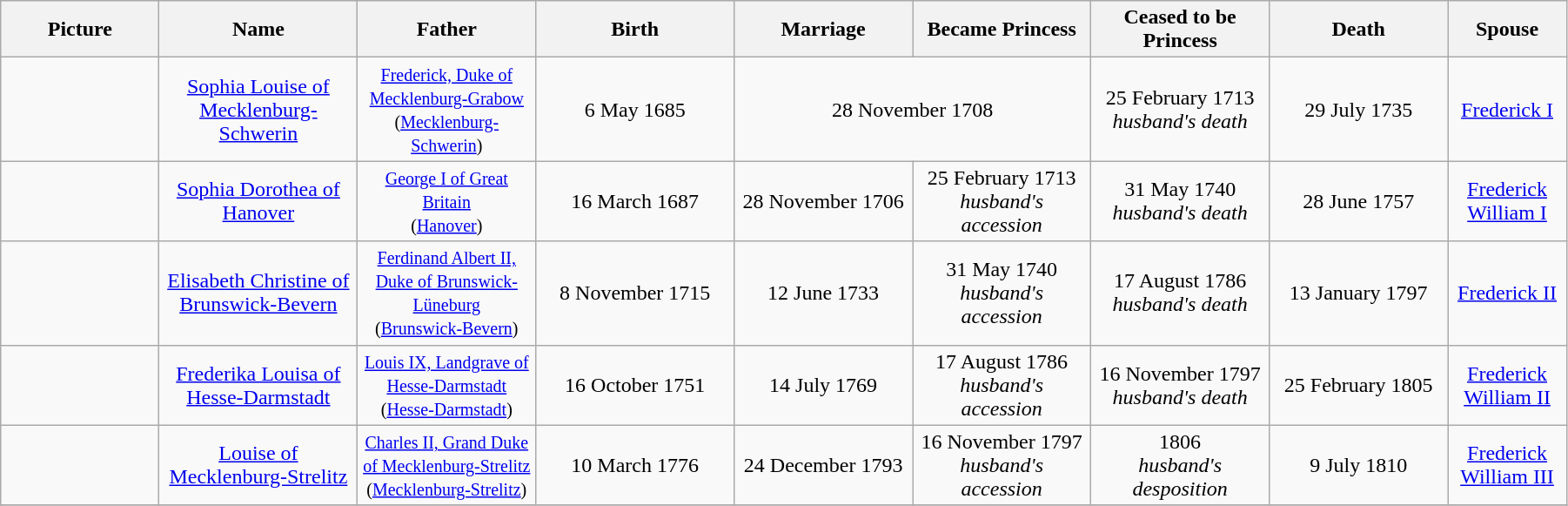<table width=95% class="wikitable">
<tr>
<th width = "8%">Picture</th>
<th width = "10%">Name</th>
<th width = "9%">Father</th>
<th width = "10%">Birth</th>
<th width = "9%">Marriage</th>
<th width = "9%">Became Princess</th>
<th width = "9%">Ceased to be Princess</th>
<th width = "9%">Death</th>
<th width = "6%">Spouse</th>
</tr>
<tr>
<td align="center"></td>
<td align="center"><a href='#'>Sophia Louise of Mecklenburg-Schwerin</a></td>
<td align="center"><small><a href='#'>Frederick, Duke of Mecklenburg-Grabow</a><br>(<a href='#'>Mecklenburg-Schwerin</a>)</small></td>
<td align="center">6 May 1685</td>
<td align="center" colspan="2">28 November 1708</td>
<td align="center">25 February 1713<br><em>husband's death</em></td>
<td align="center">29 July 1735</td>
<td align="center"><a href='#'>Frederick I</a></td>
</tr>
<tr>
<td align="center"></td>
<td align="center"><a href='#'>Sophia Dorothea of Hanover</a></td>
<td align="center"><small><a href='#'>George I of Great Britain</a><br>(<a href='#'>Hanover</a>)</small></td>
<td align="center">16 March 1687</td>
<td align="center">28 November 1706</td>
<td align="center">25 February 1713<br><em>husband's accession</em></td>
<td align="center">31 May 1740<br><em>husband's death</em></td>
<td align="center">28 June 1757</td>
<td align="center"><a href='#'>Frederick William I</a></td>
</tr>
<tr>
<td align="center"></td>
<td align="center"><a href='#'>Elisabeth Christine of Brunswick-Bevern</a></td>
<td align="center"><small><a href='#'>Ferdinand Albert II, Duke of Brunswick-Lüneburg</a><br>(<a href='#'>Brunswick-Bevern</a>)</small></td>
<td align="center">8 November 1715</td>
<td align="center">12 June 1733</td>
<td align="center">31 May 1740<br><em>husband's accession</em></td>
<td align="center">17 August 1786<br><em>husband's death</em></td>
<td align="center">13 January 1797</td>
<td align="center"><a href='#'>Frederick II</a></td>
</tr>
<tr>
<td align="center"></td>
<td align="center"><a href='#'>Frederika Louisa of Hesse-Darmstadt</a></td>
<td align="center"><small><a href='#'>Louis IX, Landgrave of Hesse-Darmstadt</a><br>(<a href='#'>Hesse-Darmstadt</a>)</small></td>
<td align="center">16 October 1751</td>
<td align="center">14 July 1769</td>
<td align="center">17 August 1786<br><em>husband's accession</em></td>
<td align="center">16 November 1797<br><em>husband's death</em></td>
<td align="center">25 February 1805</td>
<td align="center"><a href='#'>Frederick William II</a></td>
</tr>
<tr>
<td align="center"></td>
<td align="center"><a href='#'>Louise of Mecklenburg-Strelitz</a></td>
<td align="center"><small><a href='#'>Charles II, Grand Duke of Mecklenburg-Strelitz</a><br>(<a href='#'>Mecklenburg-Strelitz</a>)</small></td>
<td align="center">10 March 1776</td>
<td align="center">24 December 1793</td>
<td align="center">16 November 1797<br><em>husband's accession</em></td>
<td align="center">1806<br><em>husband's desposition</em></td>
<td align="center">9 July 1810</td>
<td align="center"><a href='#'>Frederick William III</a></td>
</tr>
<tr>
</tr>
</table>
